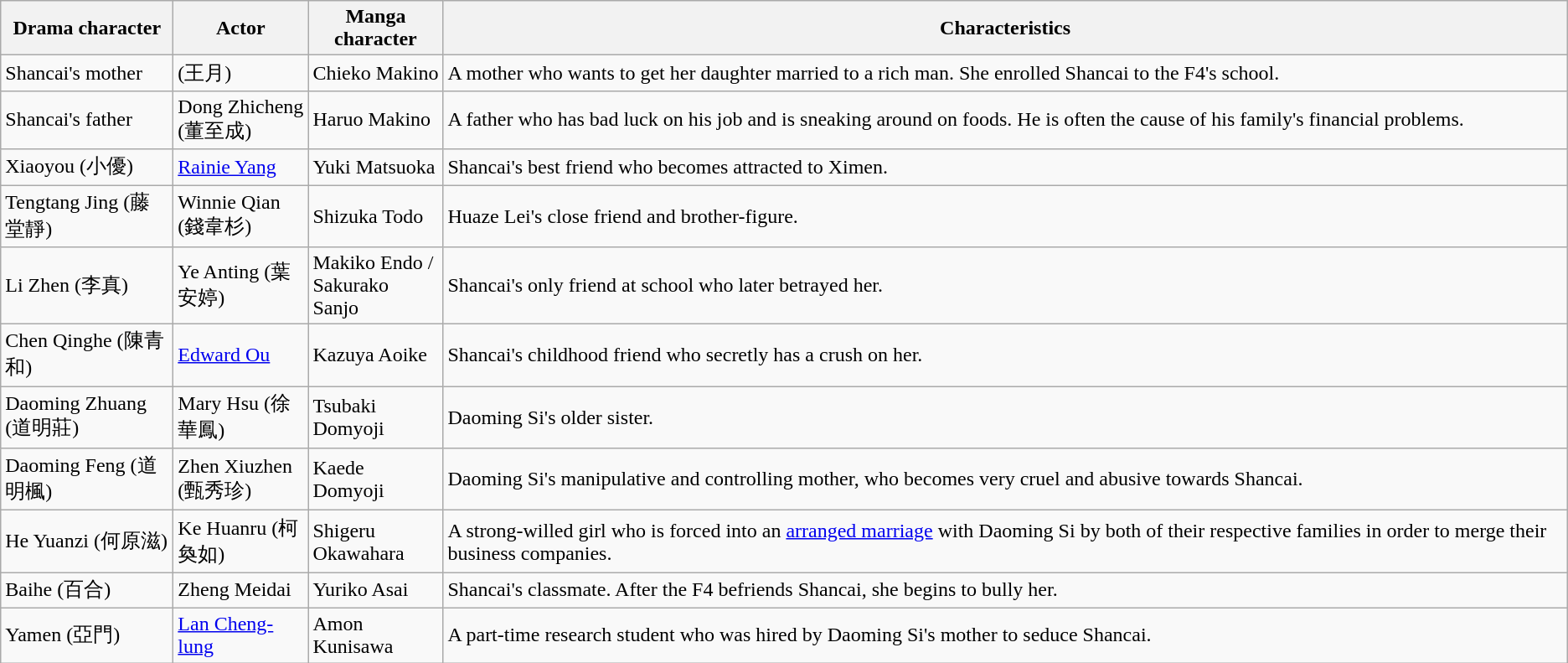<table class="wikitable">
<tr>
<th width="130px">Drama character</th>
<th width="100px">Actor</th>
<th width="100px">Manga character</th>
<th>Characteristics</th>
</tr>
<tr>
<td>Shancai's mother</td>
<td> (王月)</td>
<td>Chieko Makino</td>
<td>A mother who wants to get her daughter married to a rich man. She enrolled Shancai to the F4's school.</td>
</tr>
<tr>
<td>Shancai's father</td>
<td>Dong Zhicheng (董至成)</td>
<td>Haruo Makino</td>
<td>A father who has bad luck on his job and is sneaking around on foods. He is often the cause of his family's financial problems.</td>
</tr>
<tr>
<td>Xiaoyou (小優)</td>
<td><a href='#'>Rainie Yang</a></td>
<td>Yuki Matsuoka</td>
<td>Shancai's best friend who becomes attracted to Ximen.</td>
</tr>
<tr>
<td>Tengtang Jing (藤堂靜)</td>
<td>Winnie Qian (錢韋杉)</td>
<td>Shizuka Todo</td>
<td>Huaze Lei's close friend and brother-figure.</td>
</tr>
<tr>
<td>Li Zhen (李真)</td>
<td>Ye Anting (葉安婷)</td>
<td>Makiko Endo / Sakurako Sanjo</td>
<td>Shancai's only friend at school who later betrayed her.</td>
</tr>
<tr>
<td>Chen Qinghe (陳青和)</td>
<td><a href='#'>Edward Ou</a></td>
<td>Kazuya Aoike</td>
<td>Shancai's childhood friend who secretly has a crush on her.</td>
</tr>
<tr>
<td>Daoming Zhuang (道明莊)</td>
<td>Mary Hsu (徐華鳳)</td>
<td>Tsubaki Domyoji</td>
<td>Daoming Si's older sister.</td>
</tr>
<tr>
<td>Daoming Feng (道明楓)</td>
<td>Zhen Xiuzhen (甄秀珍)</td>
<td>Kaede Domyoji</td>
<td>Daoming Si's manipulative and controlling mother, who becomes very cruel and abusive towards Shancai.</td>
</tr>
<tr>
<td>He Yuanzi (何原滋)</td>
<td>Ke Huanru (柯奐如)</td>
<td>Shigeru Okawahara</td>
<td>A strong-willed girl who is forced into an <a href='#'>arranged marriage</a> with Daoming Si by both of their respective families in order to merge their business companies.</td>
</tr>
<tr>
<td>Baihe (百合)</td>
<td>Zheng Meidai</td>
<td>Yuriko Asai</td>
<td>Shancai's classmate. After the F4 befriends Shancai, she begins to bully her.</td>
</tr>
<tr>
<td>Yamen (亞門)</td>
<td><a href='#'>Lan Cheng-lung</a></td>
<td>Amon Kunisawa</td>
<td>A part-time research student who was hired by Daoming Si's mother to seduce Shancai.</td>
</tr>
</table>
